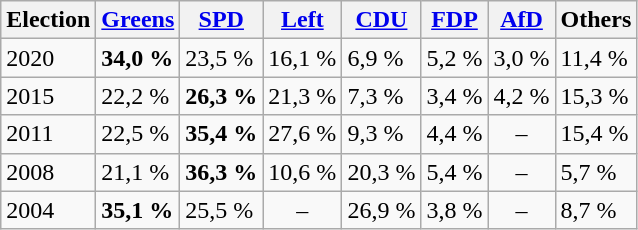<table class="wikitable zebra">
<tr class="hintergrundfarbe5">
<th>Election</th>
<th><a href='#'>Greens</a></th>
<th><a href='#'>SPD</a></th>
<th><a href='#'>Left</a></th>
<th><a href='#'>CDU</a></th>
<th><a href='#'>FDP</a></th>
<th><a href='#'>AfD</a></th>
<th>Others</th>
</tr>
<tr>
<td>2020</td>
<td><strong>34,0 %</strong></td>
<td>23,5 %</td>
<td>16,1 %</td>
<td>6,9 %</td>
<td>5,2 %</td>
<td>3,0 %</td>
<td>11,4 %</td>
</tr>
<tr>
<td>2015</td>
<td>22,2 %</td>
<td><strong>26,3 %</strong></td>
<td>21,3 %</td>
<td>7,3 %</td>
<td>3,4 %</td>
<td>4,2 %</td>
<td>15,3 %</td>
</tr>
<tr>
<td>2011</td>
<td>22,5 %</td>
<td><strong>35,4 %</strong></td>
<td>27,6 %</td>
<td>9,3 %</td>
<td>4,4 %</td>
<td style="text-align:center">–</td>
<td>15,4 %</td>
</tr>
<tr>
<td>2008</td>
<td>21,1 %</td>
<td><strong>36,3 %</strong></td>
<td>10,6 %</td>
<td>20,3 %</td>
<td>5,4 %</td>
<td style="text-align:center">–</td>
<td>5,7 %</td>
</tr>
<tr>
<td>2004</td>
<td><strong>35,1 %</strong></td>
<td>25,5 %</td>
<td style="text-align:center">–</td>
<td>26,9 %</td>
<td>3,8 %</td>
<td style="text-align:center">–</td>
<td>8,7 %</td>
</tr>
</table>
